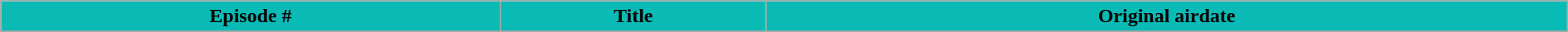<table class="wikitable plainrowheaders" style="text-align:center; width:100%;">
<tr style="color:black">
<th style="background: #0ABAB5;">Episode #</th>
<th style="background: #0ABAB5;">Title</th>
<th style="background: #0ABAB5;">Original airdate</th>
</tr>
<tr>
</tr>
</table>
